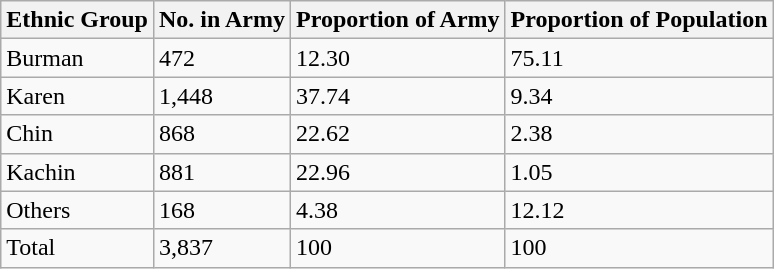<table class=wikitable>
<tr>
<th>Ethnic Group</th>
<th>No. in Army</th>
<th>Proportion of Army</th>
<th>Proportion of Population</th>
</tr>
<tr>
<td>Burman</td>
<td>472</td>
<td>12.30</td>
<td>75.11</td>
</tr>
<tr>
<td>Karen</td>
<td>1,448</td>
<td>37.74</td>
<td>9.34</td>
</tr>
<tr>
<td>Chin</td>
<td>868</td>
<td>22.62</td>
<td>2.38</td>
</tr>
<tr>
<td>Kachin</td>
<td>881</td>
<td>22.96</td>
<td>1.05</td>
</tr>
<tr>
<td>Others</td>
<td>168</td>
<td>4.38</td>
<td>12.12</td>
</tr>
<tr>
<td>Total</td>
<td>3,837</td>
<td>100</td>
<td>100</td>
</tr>
</table>
